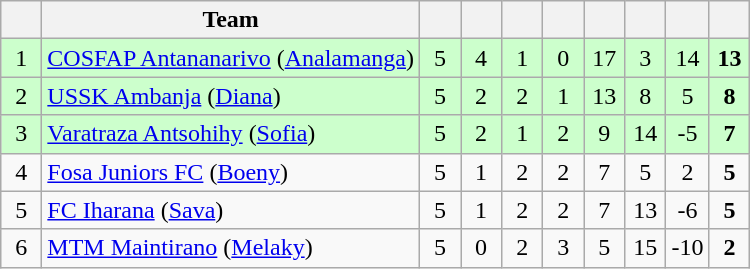<table class="wikitable" style="text-align: center;">
<tr>
<th width=20></th>
<th>Team</th>
<th width=20></th>
<th width=20></th>
<th width=20></th>
<th width=20></th>
<th width=20></th>
<th width=20></th>
<th width=20></th>
<th width=20></th>
</tr>
<tr bgcolor=#ccffcc>
<td>1</td>
<td align=left><a href='#'>COSFAP Antananarivo</a> (<a href='#'>Analamanga</a>)</td>
<td>5</td>
<td>4</td>
<td>1</td>
<td>0</td>
<td>17</td>
<td>3</td>
<td>14</td>
<td><strong>13</strong></td>
</tr>
<tr bgcolor=#ccffcc>
<td>2</td>
<td align=left><a href='#'>USSK Ambanja</a> (<a href='#'>Diana</a>)</td>
<td>5</td>
<td>2</td>
<td>2</td>
<td>1</td>
<td>13</td>
<td>8</td>
<td>5</td>
<td><strong>8</strong></td>
</tr>
<tr bgcolor=#ccffcc>
<td>3</td>
<td align=left><a href='#'>Varatraza Antsohihy</a> (<a href='#'>Sofia</a>)</td>
<td>5</td>
<td>2</td>
<td>1</td>
<td>2</td>
<td>9</td>
<td>14</td>
<td>-5</td>
<td><strong>7</strong></td>
</tr>
<tr>
<td>4</td>
<td align=left><a href='#'>Fosa Juniors FC</a> (<a href='#'>Boeny</a>)</td>
<td>5</td>
<td>1</td>
<td>2</td>
<td>2</td>
<td>7</td>
<td>5</td>
<td>2</td>
<td><strong>5</strong></td>
</tr>
<tr>
<td>5</td>
<td align=left><a href='#'>FC Iharana</a> (<a href='#'>Sava</a>)</td>
<td>5</td>
<td>1</td>
<td>2</td>
<td>2</td>
<td>7</td>
<td>13</td>
<td>-6</td>
<td><strong>5</strong></td>
</tr>
<tr>
<td>6</td>
<td align=left><a href='#'>MTM Maintirano</a> (<a href='#'>Melaky</a>)</td>
<td>5</td>
<td>0</td>
<td>2</td>
<td>3</td>
<td>5</td>
<td>15</td>
<td>-10</td>
<td><strong>2</strong></td>
</tr>
</table>
